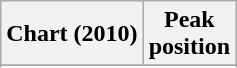<table class="wikitable sortable plainrowheaders">
<tr>
<th scope="col">Chart (2010)</th>
<th scope="col">Peak<br>position</th>
</tr>
<tr>
</tr>
<tr>
</tr>
</table>
